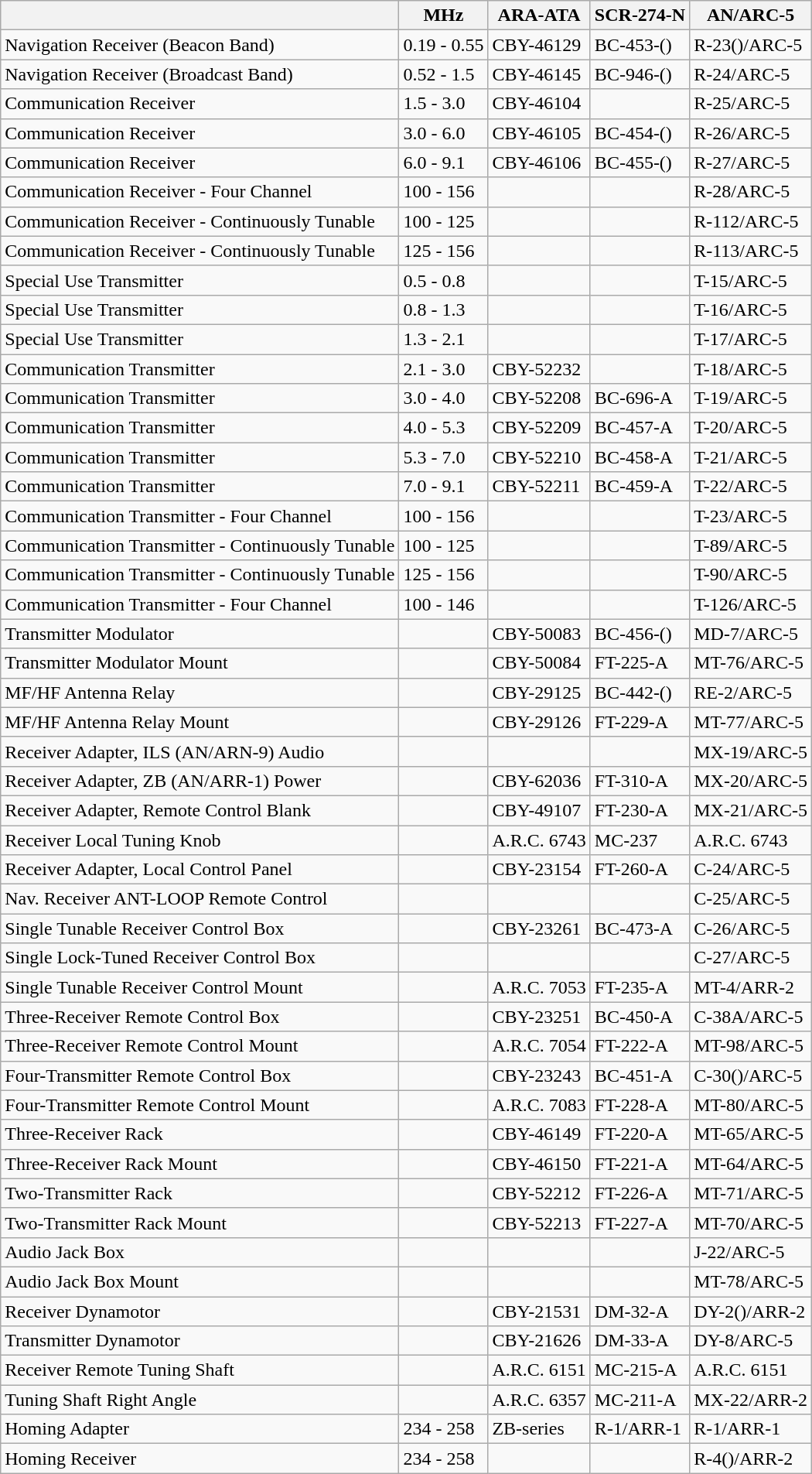<table class="wikitable">
<tr>
<th></th>
<th>MHz</th>
<th>ARA-ATA</th>
<th>SCR-274-N</th>
<th>AN/ARC-5</th>
</tr>
<tr>
<td>Navigation Receiver (Beacon Band)</td>
<td>0.19 - 0.55</td>
<td>CBY-46129</td>
<td>BC-453-()</td>
<td>R-23()/ARC-5</td>
</tr>
<tr>
<td>Navigation Receiver (Broadcast Band)</td>
<td>0.52 - 1.5</td>
<td>CBY-46145</td>
<td>BC-946-()</td>
<td>R-24/ARC-5</td>
</tr>
<tr>
<td>Communication Receiver</td>
<td>1.5 - 3.0</td>
<td>CBY-46104</td>
<td></td>
<td>R-25/ARC-5</td>
</tr>
<tr>
<td>Communication Receiver</td>
<td>3.0 - 6.0</td>
<td>CBY-46105</td>
<td>BC-454-()</td>
<td>R-26/ARC-5</td>
</tr>
<tr>
<td>Communication Receiver</td>
<td>6.0 - 9.1</td>
<td>CBY-46106</td>
<td>BC-455-()</td>
<td>R-27/ARC-5</td>
</tr>
<tr>
<td>Communication Receiver - Four Channel</td>
<td>100 - 156</td>
<td></td>
<td></td>
<td>R-28/ARC-5</td>
</tr>
<tr>
<td>Communication Receiver - Continuously Tunable</td>
<td>100 - 125</td>
<td></td>
<td></td>
<td>R-112/ARC-5</td>
</tr>
<tr>
<td>Communication Receiver - Continuously Tunable</td>
<td>125 - 156</td>
<td></td>
<td></td>
<td>R-113/ARC-5</td>
</tr>
<tr>
<td>Special Use Transmitter</td>
<td>0.5 - 0.8</td>
<td></td>
<td></td>
<td>T-15/ARC-5</td>
</tr>
<tr>
<td>Special Use Transmitter</td>
<td>0.8 - 1.3</td>
<td></td>
<td></td>
<td>T-16/ARC-5</td>
</tr>
<tr>
<td>Special Use Transmitter</td>
<td>1.3 - 2.1</td>
<td></td>
<td></td>
<td>T-17/ARC-5</td>
</tr>
<tr>
<td>Communication Transmitter</td>
<td>2.1 - 3.0</td>
<td>CBY-52232</td>
<td></td>
<td>T-18/ARC-5</td>
</tr>
<tr>
<td>Communication Transmitter</td>
<td>3.0 - 4.0</td>
<td>CBY-52208</td>
<td>BC-696-A</td>
<td>T-19/ARC-5</td>
</tr>
<tr>
<td>Communication Transmitter</td>
<td>4.0 - 5.3</td>
<td>CBY-52209</td>
<td>BC-457-A</td>
<td>T-20/ARC-5</td>
</tr>
<tr>
<td>Communication Transmitter</td>
<td>5.3 - 7.0</td>
<td>CBY-52210</td>
<td>BC-458-A</td>
<td>T-21/ARC-5</td>
</tr>
<tr>
<td>Communication Transmitter</td>
<td>7.0 - 9.1</td>
<td>CBY-52211</td>
<td>BC-459-A</td>
<td>T-22/ARC-5</td>
</tr>
<tr>
<td>Communication Transmitter - Four Channel</td>
<td>100 - 156</td>
<td></td>
<td></td>
<td>T-23/ARC-5</td>
</tr>
<tr>
<td>Communication Transmitter - Continuously Tunable</td>
<td>100 - 125</td>
<td></td>
<td></td>
<td>T-89/ARC-5</td>
</tr>
<tr>
<td>Communication Transmitter - Continuously Tunable</td>
<td>125 - 156</td>
<td></td>
<td></td>
<td>T-90/ARC-5</td>
</tr>
<tr>
<td>Communication Transmitter - Four Channel</td>
<td>100 - 146</td>
<td></td>
<td></td>
<td>T-126/ARC-5</td>
</tr>
<tr>
<td>Transmitter Modulator</td>
<td></td>
<td>CBY-50083</td>
<td>BC-456-()</td>
<td>MD-7/ARC-5</td>
</tr>
<tr>
<td>Transmitter Modulator Mount</td>
<td></td>
<td>CBY-50084</td>
<td>FT-225-A</td>
<td>MT-76/ARC-5</td>
</tr>
<tr>
<td>MF/HF Antenna Relay</td>
<td></td>
<td>CBY-29125</td>
<td>BC-442-()</td>
<td>RE-2/ARC-5</td>
</tr>
<tr>
<td>MF/HF Antenna Relay Mount</td>
<td></td>
<td>CBY-29126</td>
<td>FT-229-A</td>
<td>MT-77/ARC-5</td>
</tr>
<tr>
<td>Receiver Adapter, ILS (AN/ARN-9) Audio</td>
<td></td>
<td></td>
<td></td>
<td>MX-19/ARC-5</td>
</tr>
<tr>
<td>Receiver Adapter, ZB (AN/ARR-1) Power</td>
<td></td>
<td>CBY-62036</td>
<td>FT-310-A</td>
<td>MX-20/ARC-5</td>
</tr>
<tr>
<td>Receiver Adapter, Remote Control Blank</td>
<td></td>
<td>CBY-49107</td>
<td>FT-230-A</td>
<td>MX-21/ARC-5</td>
</tr>
<tr>
<td>Receiver Local Tuning Knob</td>
<td></td>
<td>A.R.C. 6743</td>
<td>MC-237</td>
<td>A.R.C. 6743</td>
</tr>
<tr>
<td>Receiver Adapter, Local Control Panel</td>
<td></td>
<td>CBY-23154</td>
<td>FT-260-A</td>
<td>C-24/ARC-5</td>
</tr>
<tr>
<td>Nav. Receiver ANT-LOOP Remote Control</td>
<td></td>
<td></td>
<td></td>
<td>C-25/ARC-5</td>
</tr>
<tr>
<td>Single Tunable Receiver Control Box</td>
<td></td>
<td>CBY-23261</td>
<td>BC-473-A</td>
<td>C-26/ARC-5</td>
</tr>
<tr>
<td>Single Lock-Tuned Receiver Control Box</td>
<td></td>
<td></td>
<td></td>
<td>C-27/ARC-5</td>
</tr>
<tr>
<td>Single Tunable Receiver Control Mount</td>
<td></td>
<td>A.R.C. 7053</td>
<td>FT-235-A</td>
<td>MT-4/ARR-2</td>
</tr>
<tr>
<td>Three-Receiver Remote Control Box</td>
<td></td>
<td>CBY-23251</td>
<td>BC-450-A</td>
<td>C-38A/ARC-5</td>
</tr>
<tr>
<td>Three-Receiver Remote Control Mount</td>
<td></td>
<td>A.R.C. 7054</td>
<td>FT-222-A</td>
<td>MT-98/ARC-5</td>
</tr>
<tr>
<td>Four-Transmitter Remote Control Box</td>
<td></td>
<td>CBY-23243</td>
<td>BC-451-A</td>
<td>C-30()/ARC-5</td>
</tr>
<tr>
<td>Four-Transmitter Remote Control Mount</td>
<td></td>
<td>A.R.C. 7083</td>
<td>FT-228-A</td>
<td>MT-80/ARC-5</td>
</tr>
<tr>
<td>Three-Receiver Rack</td>
<td></td>
<td>CBY-46149</td>
<td>FT-220-A</td>
<td>MT-65/ARC-5</td>
</tr>
<tr>
<td>Three-Receiver Rack Mount</td>
<td></td>
<td>CBY-46150</td>
<td>FT-221-A</td>
<td>MT-64/ARC-5</td>
</tr>
<tr>
<td>Two-Transmitter Rack</td>
<td></td>
<td>CBY-52212</td>
<td>FT-226-A</td>
<td>MT-71/ARC-5</td>
</tr>
<tr>
<td>Two-Transmitter Rack Mount</td>
<td></td>
<td>CBY-52213</td>
<td>FT-227-A</td>
<td>MT-70/ARC-5</td>
</tr>
<tr>
<td>Audio Jack Box</td>
<td></td>
<td></td>
<td></td>
<td>J-22/ARC-5</td>
</tr>
<tr>
<td>Audio Jack Box Mount</td>
<td></td>
<td></td>
<td></td>
<td>MT-78/ARC-5</td>
</tr>
<tr>
<td>Receiver Dynamotor</td>
<td></td>
<td>CBY-21531</td>
<td>DM-32-A</td>
<td>DY-2()/ARR-2</td>
</tr>
<tr>
<td>Transmitter Dynamotor</td>
<td></td>
<td>CBY-21626</td>
<td>DM-33-A</td>
<td>DY-8/ARC-5</td>
</tr>
<tr>
<td>Receiver Remote Tuning Shaft</td>
<td></td>
<td>A.R.C. 6151</td>
<td>MC-215-A</td>
<td>A.R.C. 6151</td>
</tr>
<tr>
<td>Tuning Shaft Right Angle</td>
<td></td>
<td>A.R.C. 6357</td>
<td>MC-211-A</td>
<td>MX-22/ARR-2</td>
</tr>
<tr>
<td>Homing Adapter</td>
<td>234 - 258</td>
<td>ZB-series</td>
<td>R-1/ARR-1</td>
<td>R-1/ARR-1</td>
</tr>
<tr>
<td>Homing Receiver</td>
<td>234 - 258</td>
<td></td>
<td></td>
<td>R-4()/ARR-2</td>
</tr>
</table>
